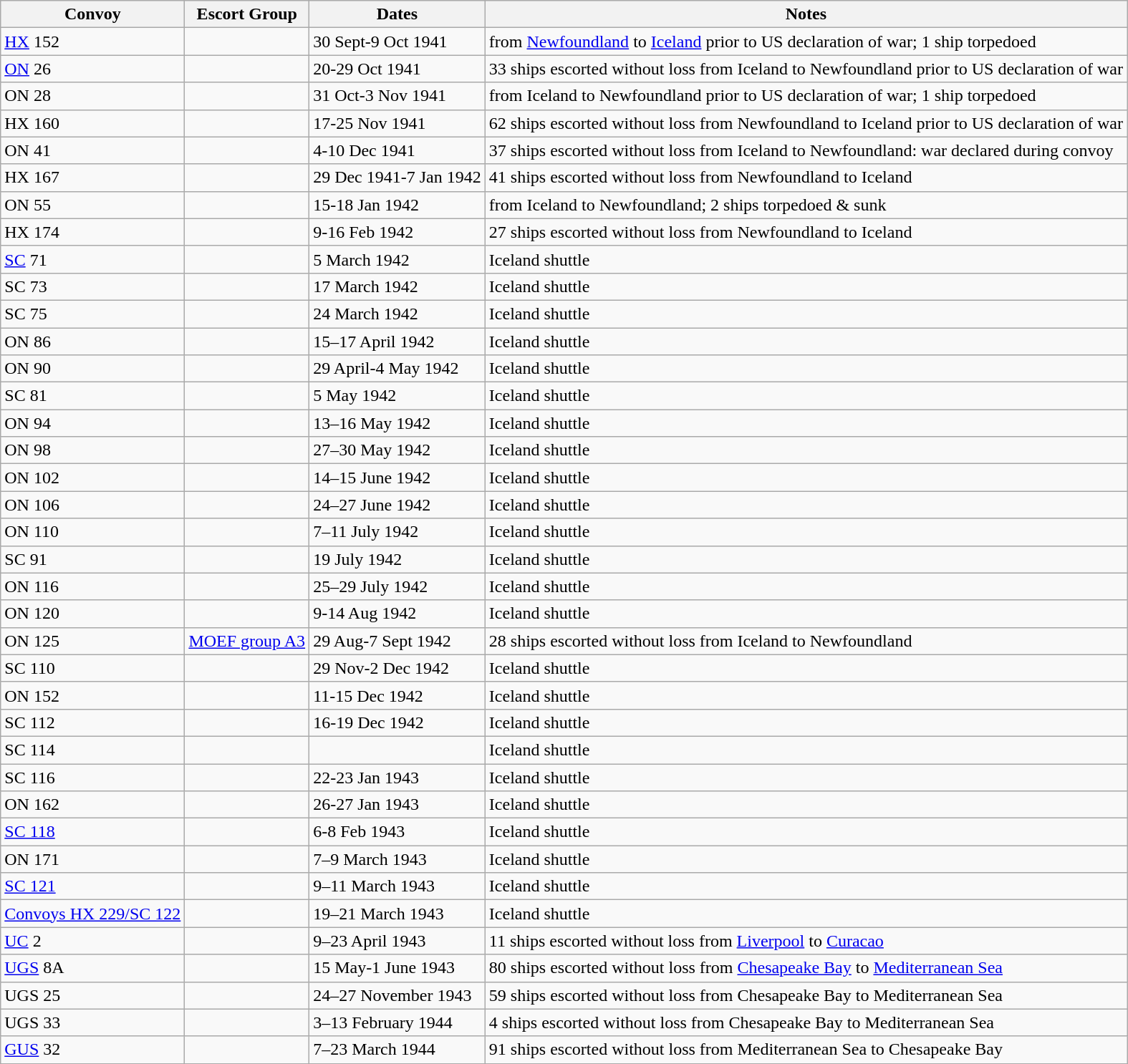<table class="wikitable">
<tr>
<th>Convoy</th>
<th>Escort Group</th>
<th>Dates</th>
<th>Notes</th>
</tr>
<tr>
<td><a href='#'>HX</a> 152</td>
<td></td>
<td>30 Sept-9 Oct 1941</td>
<td>from <a href='#'>Newfoundland</a> to <a href='#'>Iceland</a> prior to US declaration of war; 1 ship torpedoed</td>
</tr>
<tr>
<td><a href='#'>ON</a> 26</td>
<td></td>
<td>20-29 Oct 1941</td>
<td>33 ships escorted without loss from Iceland to Newfoundland prior to US declaration of war</td>
</tr>
<tr>
<td>ON 28</td>
<td></td>
<td>31 Oct-3 Nov 1941</td>
<td>from Iceland to Newfoundland prior to US declaration of war; 1 ship torpedoed</td>
</tr>
<tr>
<td>HX 160</td>
<td></td>
<td>17-25 Nov 1941</td>
<td>62 ships escorted without loss from Newfoundland to Iceland prior to US declaration of war</td>
</tr>
<tr>
<td>ON 41</td>
<td></td>
<td>4-10 Dec 1941</td>
<td>37 ships escorted without loss from Iceland to Newfoundland: war declared during convoy</td>
</tr>
<tr>
<td>HX 167</td>
<td></td>
<td>29 Dec 1941-7 Jan 1942</td>
<td>41 ships escorted without loss from Newfoundland to Iceland</td>
</tr>
<tr>
<td>ON 55</td>
<td></td>
<td>15-18 Jan 1942</td>
<td>from Iceland to Newfoundland; 2 ships torpedoed & sunk</td>
</tr>
<tr>
<td>HX 174</td>
<td></td>
<td>9-16 Feb 1942</td>
<td>27 ships escorted without loss from Newfoundland to Iceland</td>
</tr>
<tr>
<td><a href='#'>SC</a> 71</td>
<td></td>
<td>5 March 1942</td>
<td>Iceland shuttle</td>
</tr>
<tr>
<td>SC 73</td>
<td></td>
<td>17 March 1942</td>
<td>Iceland shuttle</td>
</tr>
<tr>
<td>SC 75</td>
<td></td>
<td>24 March 1942</td>
<td>Iceland shuttle</td>
</tr>
<tr>
<td>ON 86</td>
<td></td>
<td>15–17 April 1942</td>
<td>Iceland shuttle</td>
</tr>
<tr>
<td>ON 90</td>
<td></td>
<td>29 April-4 May 1942</td>
<td>Iceland shuttle</td>
</tr>
<tr>
<td>SC 81</td>
<td></td>
<td>5 May 1942</td>
<td>Iceland shuttle</td>
</tr>
<tr>
<td>ON 94</td>
<td></td>
<td>13–16 May 1942</td>
<td>Iceland shuttle</td>
</tr>
<tr>
<td>ON 98</td>
<td></td>
<td>27–30 May 1942</td>
<td>Iceland shuttle</td>
</tr>
<tr>
<td>ON 102</td>
<td></td>
<td>14–15 June 1942</td>
<td>Iceland shuttle</td>
</tr>
<tr>
<td>ON 106</td>
<td></td>
<td>24–27 June 1942</td>
<td>Iceland shuttle</td>
</tr>
<tr>
<td>ON 110</td>
<td></td>
<td>7–11 July 1942</td>
<td>Iceland shuttle</td>
</tr>
<tr>
<td>SC 91</td>
<td></td>
<td>19 July 1942</td>
<td>Iceland shuttle</td>
</tr>
<tr>
<td>ON 116</td>
<td></td>
<td>25–29 July 1942</td>
<td>Iceland shuttle</td>
</tr>
<tr>
<td>ON 120</td>
<td></td>
<td>9-14 Aug 1942</td>
<td>Iceland shuttle</td>
</tr>
<tr>
<td>ON 125</td>
<td><a href='#'>MOEF group A3</a></td>
<td>29 Aug-7 Sept 1942</td>
<td>28 ships escorted without loss from Iceland to Newfoundland</td>
</tr>
<tr>
<td>SC 110</td>
<td></td>
<td>29 Nov-2 Dec 1942</td>
<td>Iceland shuttle</td>
</tr>
<tr>
<td>ON 152</td>
<td></td>
<td>11-15 Dec 1942</td>
<td>Iceland shuttle</td>
</tr>
<tr>
<td>SC 112</td>
<td></td>
<td>16-19 Dec 1942</td>
<td>Iceland shuttle</td>
</tr>
<tr>
<td>SC 114</td>
<td></td>
<td></td>
<td>Iceland shuttle</td>
</tr>
<tr>
<td>SC 116</td>
<td></td>
<td>22-23 Jan 1943</td>
<td>Iceland shuttle</td>
</tr>
<tr>
<td>ON 162</td>
<td></td>
<td>26-27 Jan 1943</td>
<td>Iceland shuttle</td>
</tr>
<tr>
<td><a href='#'>SC 118</a></td>
<td></td>
<td>6-8 Feb 1943</td>
<td>Iceland shuttle</td>
</tr>
<tr>
<td>ON 171</td>
<td></td>
<td>7–9 March 1943</td>
<td>Iceland shuttle</td>
</tr>
<tr>
<td><a href='#'>SC 121</a></td>
<td></td>
<td>9–11 March 1943</td>
<td>Iceland shuttle</td>
</tr>
<tr>
<td><a href='#'>Convoys HX 229/SC 122</a></td>
<td></td>
<td>19–21 March 1943</td>
<td>Iceland shuttle</td>
</tr>
<tr>
<td><a href='#'>UC</a> 2</td>
<td></td>
<td>9–23 April 1943</td>
<td>11 ships escorted without loss from <a href='#'>Liverpool</a> to <a href='#'>Curacao</a></td>
</tr>
<tr>
<td><a href='#'>UGS</a> 8A</td>
<td></td>
<td>15 May-1 June 1943</td>
<td>80 ships escorted without loss from <a href='#'>Chesapeake Bay</a> to <a href='#'>Mediterranean Sea</a></td>
</tr>
<tr>
<td>UGS 25</td>
<td></td>
<td>24–27 November 1943</td>
<td>59 ships escorted without loss from Chesapeake Bay to Mediterranean Sea</td>
</tr>
<tr>
<td>UGS 33</td>
<td></td>
<td>3–13 February 1944</td>
<td>4 ships escorted without loss from Chesapeake Bay to Mediterranean Sea</td>
</tr>
<tr>
<td><a href='#'>GUS</a> 32</td>
<td></td>
<td>7–23 March 1944</td>
<td>91 ships escorted without loss from Mediterranean Sea to Chesapeake Bay</td>
</tr>
</table>
